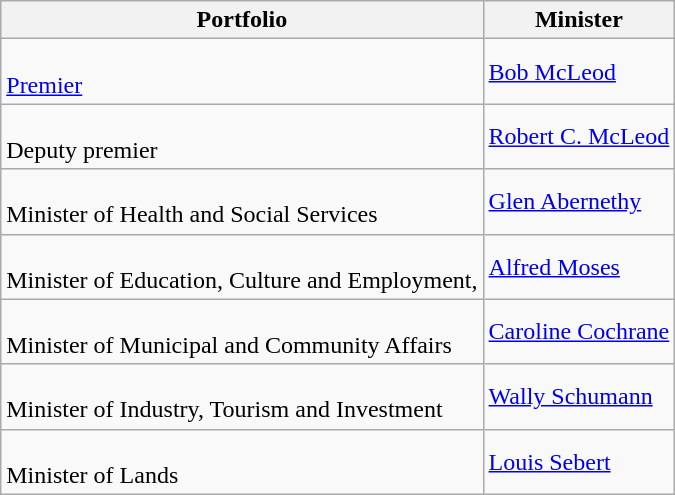<table class="wikitable">
<tr>
<th colspan=1>Portfolio</th>
<th colspan=5>Minister</th>
</tr>
<tr>
<td><br><a href='#'>Premier</a></td>
<td><a href='#'>Bob McLeod</a></td>
</tr>
<tr>
<td><br>Deputy premier</td>
<td><a href='#'>Robert C. McLeod</a></td>
</tr>
<tr>
<td><br>Minister of Health and Social Services</td>
<td><a href='#'>Glen Abernethy</a></td>
</tr>
<tr>
<td><br>Minister of Education, Culture and Employment,</td>
<td><a href='#'>Alfred Moses</a></td>
</tr>
<tr>
<td><br>Minister of Municipal and Community Affairs</td>
<td><a href='#'>Caroline Cochrane</a></td>
</tr>
<tr>
<td><br>Minister of Industry, Tourism and Investment</td>
<td><a href='#'>Wally Schumann</a></td>
</tr>
<tr>
<td><br>Minister of Lands</td>
<td><a href='#'>Louis Sebert</a></td>
</tr>
</table>
